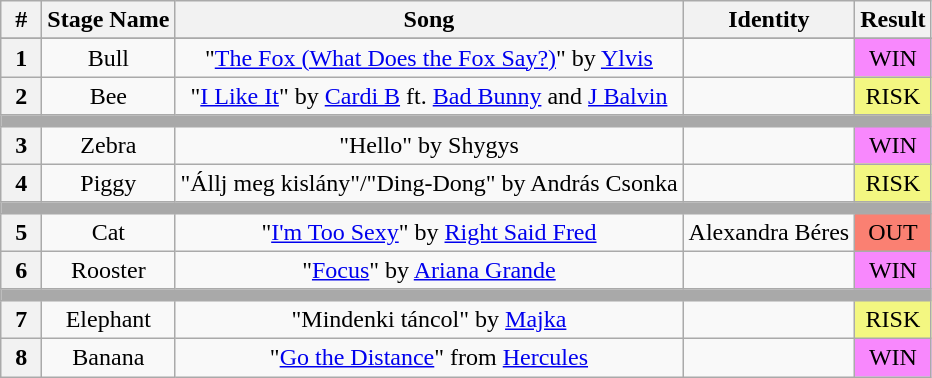<table class="wikitable" style="text-align:center">
<tr>
<th style="width:20px">#</th>
<th>Stage Name</th>
<th>Song</th>
<th>Identity</th>
<th>Result</th>
</tr>
<tr>
</tr>
<tr>
<th>1</th>
<td>Bull</td>
<td>"<a href='#'>The Fox (What Does the Fox Say?)</a>" by <a href='#'>Ylvis</a></td>
<td></td>
<td bgcolor="#f888fd">WIN</td>
</tr>
<tr>
<th>2</th>
<td>Bee</td>
<td>"<a href='#'>I Like It</a>" by <a href='#'>Cardi B</a> ft. <a href='#'>Bad Bunny</a> and <a href='#'>J Balvin</a></td>
<td></td>
<td bgcolor="#f3f781">RISK</td>
</tr>
<tr>
<th colspan="5" style="background:darkgrey"></th>
</tr>
<tr>
<th>3</th>
<td>Zebra</td>
<td>"Hello" by Shygys</td>
<td></td>
<td bgcolor="#f888fd">WIN</td>
</tr>
<tr>
<th>4</th>
<td>Piggy</td>
<td>"Állj meg kislány"/"Ding-Dong" by András Csonka</td>
<td></td>
<td bgcolor="#f3f781">RISK</td>
</tr>
<tr>
<th colspan="5" style="background:darkgrey"></th>
</tr>
<tr>
<th>5</th>
<td>Cat</td>
<td>"<a href='#'>I'm Too Sexy</a>" by <a href='#'>Right Said Fred</a></td>
<td>Alexandra Béres</td>
<td bgcolor="salmon">OUT</td>
</tr>
<tr>
<th>6</th>
<td>Rooster</td>
<td>"<a href='#'>Focus</a>" by <a href='#'>Ariana Grande</a></td>
<td></td>
<td bgcolor="#f888fd">WIN</td>
</tr>
<tr>
<th colspan="5" style="background:darkgrey"></th>
</tr>
<tr>
<th>7</th>
<td>Elephant</td>
<td>"Mindenki táncol" by <a href='#'>Majka</a></td>
<td></td>
<td bgcolor="#f3f781">RISK</td>
</tr>
<tr>
<th>8</th>
<td>Banana</td>
<td>"<a href='#'>Go the Distance</a>" from <a href='#'>Hercules</a></td>
<td></td>
<td bgcolor="#f888fd">WIN</td>
</tr>
</table>
